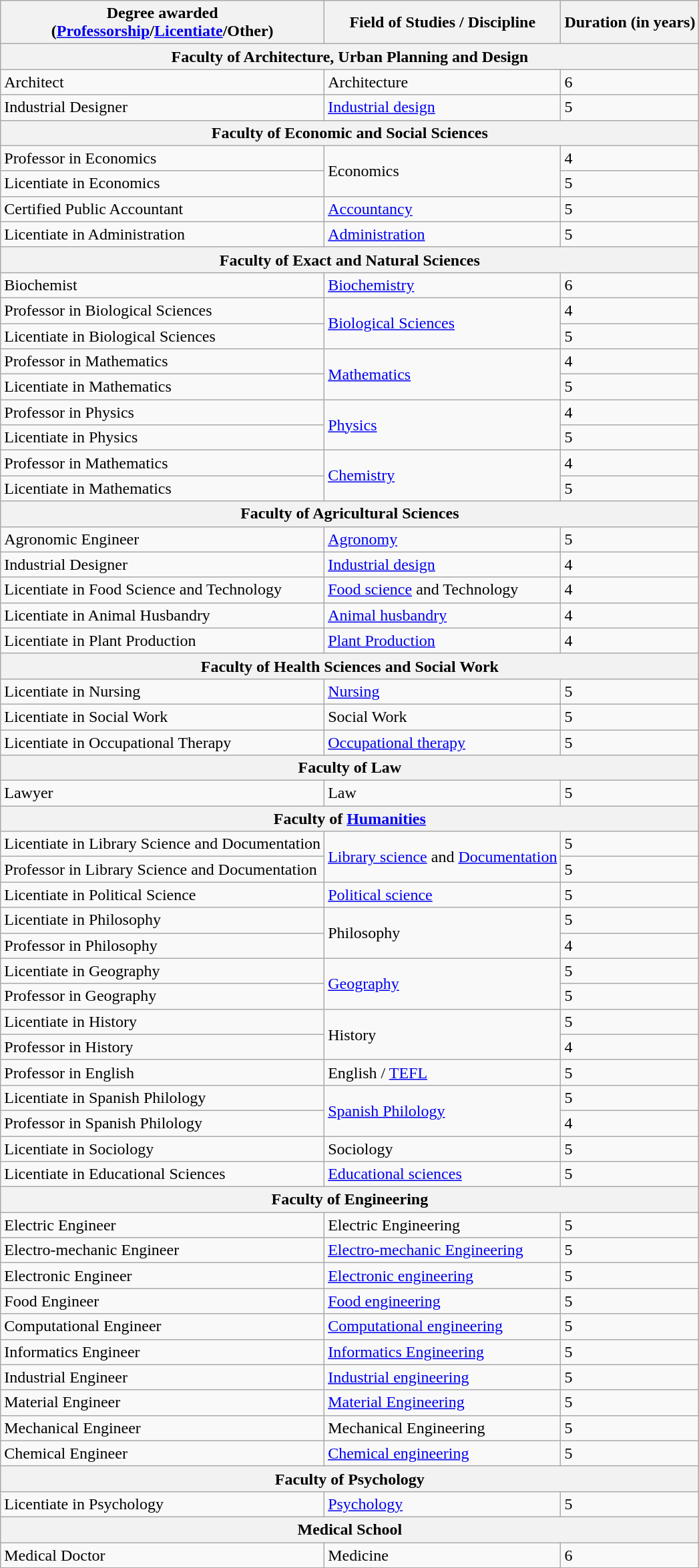<table class="wikitable mw-collapsible">
<tr>
<th>Degree awarded<br>(<a href='#'>Professorship</a>/<a href='#'>Licentiate</a>/Other)</th>
<th>Field of Studies / Discipline</th>
<th>Duration (in years)</th>
</tr>
<tr>
<th colspan="3">Faculty of Architecture, Urban Planning and Design</th>
</tr>
<tr>
<td>Architect</td>
<td>Architecture</td>
<td>6</td>
</tr>
<tr>
<td>Industrial Designer</td>
<td><a href='#'>Industrial design</a></td>
<td>5</td>
</tr>
<tr>
<th colspan="3">Faculty of Economic and Social Sciences</th>
</tr>
<tr>
<td>Professor in Economics</td>
<td rowspan="2">Economics</td>
<td>4</td>
</tr>
<tr>
<td>Licentiate in Economics</td>
<td>5</td>
</tr>
<tr>
<td>Certified Public Accountant</td>
<td><a href='#'>Accountancy</a></td>
<td>5</td>
</tr>
<tr>
<td>Licentiate in Administration</td>
<td><a href='#'>Administration</a></td>
<td>5</td>
</tr>
<tr>
<th colspan="3">Faculty of Exact and Natural Sciences</th>
</tr>
<tr>
<td>Biochemist</td>
<td><a href='#'>Biochemistry</a></td>
<td>6</td>
</tr>
<tr>
<td>Professor in Biological Sciences</td>
<td rowspan="2"><a href='#'>Biological Sciences</a></td>
<td>4</td>
</tr>
<tr>
<td>Licentiate in Biological Sciences</td>
<td>5</td>
</tr>
<tr>
<td>Professor in Mathematics</td>
<td rowspan="2"><a href='#'>Mathematics</a></td>
<td>4</td>
</tr>
<tr>
<td>Licentiate in Mathematics</td>
<td>5</td>
</tr>
<tr>
<td>Professor in Physics</td>
<td rowspan="2"><a href='#'>Physics</a></td>
<td>4</td>
</tr>
<tr>
<td>Licentiate in Physics</td>
<td>5</td>
</tr>
<tr>
<td>Professor in Mathematics</td>
<td rowspan="2"><a href='#'>Chemistry</a></td>
<td>4</td>
</tr>
<tr>
<td>Licentiate in Mathematics</td>
<td>5</td>
</tr>
<tr>
<th colspan="3">Faculty of Agricultural Sciences</th>
</tr>
<tr>
<td>Agronomic Engineer</td>
<td><a href='#'>Agronomy</a></td>
<td>5</td>
</tr>
<tr>
<td>Industrial Designer</td>
<td><a href='#'>Industrial design</a></td>
<td>4</td>
</tr>
<tr>
<td>Licentiate in Food Science and Technology</td>
<td><a href='#'>Food science</a> and Technology</td>
<td>4</td>
</tr>
<tr>
<td>Licentiate in Animal Husbandry</td>
<td><a href='#'>Animal husbandry</a></td>
<td>4</td>
</tr>
<tr>
<td>Licentiate in Plant Production</td>
<td><a href='#'>Plant Production</a></td>
<td>4</td>
</tr>
<tr>
<th colspan="3">Faculty of Health Sciences and Social Work</th>
</tr>
<tr>
<td>Licentiate in Nursing</td>
<td><a href='#'>Nursing</a></td>
<td>5</td>
</tr>
<tr>
<td>Licentiate in Social Work</td>
<td>Social Work</td>
<td>5</td>
</tr>
<tr>
<td>Licentiate in Occupational Therapy</td>
<td><a href='#'>Occupational therapy</a></td>
<td>5</td>
</tr>
<tr>
<th colspan="3">Faculty of Law</th>
</tr>
<tr>
<td>Lawyer</td>
<td>Law</td>
<td>5</td>
</tr>
<tr>
<th colspan="3">Faculty of <a href='#'>Humanities</a></th>
</tr>
<tr>
<td>Licentiate in Library Science and Documentation</td>
<td rowspan="2"><a href='#'>Library science</a> and <a href='#'>Documentation</a></td>
<td>5</td>
</tr>
<tr>
<td>Professor in Library Science and Documentation</td>
<td>5</td>
</tr>
<tr>
<td>Licentiate in Political Science</td>
<td><a href='#'>Political science</a></td>
<td>5</td>
</tr>
<tr>
<td>Licentiate in Philosophy</td>
<td rowspan="2">Philosophy</td>
<td>5</td>
</tr>
<tr>
<td>Professor in Philosophy</td>
<td>4</td>
</tr>
<tr>
<td>Licentiate in Geography</td>
<td rowspan="2"><a href='#'>Geography</a></td>
<td>5</td>
</tr>
<tr>
<td>Professor in Geography</td>
<td>5</td>
</tr>
<tr>
<td>Licentiate in History</td>
<td rowspan="2">History</td>
<td>5</td>
</tr>
<tr>
<td>Professor in History</td>
<td>4</td>
</tr>
<tr>
<td>Professor in English</td>
<td>English / <a href='#'>TEFL</a></td>
<td>5</td>
</tr>
<tr>
<td>Licentiate in Spanish Philology</td>
<td rowspan="2"><a href='#'>Spanish Philology</a></td>
<td>5</td>
</tr>
<tr>
<td>Professor in Spanish Philology</td>
<td>4</td>
</tr>
<tr>
<td>Licentiate in Sociology</td>
<td>Sociology</td>
<td>5</td>
</tr>
<tr>
<td>Licentiate in Educational Sciences</td>
<td><a href='#'>Educational sciences</a></td>
<td>5</td>
</tr>
<tr>
<th colspan="3">Faculty of Engineering</th>
</tr>
<tr>
<td>Electric Engineer</td>
<td>Electric Engineering</td>
<td>5</td>
</tr>
<tr>
<td>Electro-mechanic Engineer</td>
<td><a href='#'>Electro-mechanic Engineering</a></td>
<td>5</td>
</tr>
<tr>
<td>Electronic Engineer</td>
<td><a href='#'>Electronic engineering</a></td>
<td>5</td>
</tr>
<tr>
<td>Food Engineer</td>
<td><a href='#'>Food engineering</a></td>
<td>5</td>
</tr>
<tr>
<td>Computational Engineer</td>
<td><a href='#'>Computational engineering</a></td>
<td>5</td>
</tr>
<tr>
<td>Informatics Engineer</td>
<td><a href='#'>Informatics Engineering</a></td>
<td>5</td>
</tr>
<tr>
<td>Industrial Engineer</td>
<td><a href='#'>Industrial engineering</a></td>
<td>5</td>
</tr>
<tr>
<td>Material Engineer</td>
<td><a href='#'>Material Engineering</a></td>
<td>5</td>
</tr>
<tr>
<td>Mechanical Engineer</td>
<td>Mechanical Engineering</td>
<td>5</td>
</tr>
<tr>
<td>Chemical Engineer</td>
<td><a href='#'>Chemical engineering</a></td>
<td>5</td>
</tr>
<tr>
<th colspan="3">Faculty of Psychology</th>
</tr>
<tr>
<td>Licentiate in Psychology</td>
<td><a href='#'>Psychology</a></td>
<td>5</td>
</tr>
<tr>
<th colspan="3">Medical School</th>
</tr>
<tr>
<td>Medical Doctor</td>
<td>Medicine</td>
<td>6</td>
</tr>
</table>
